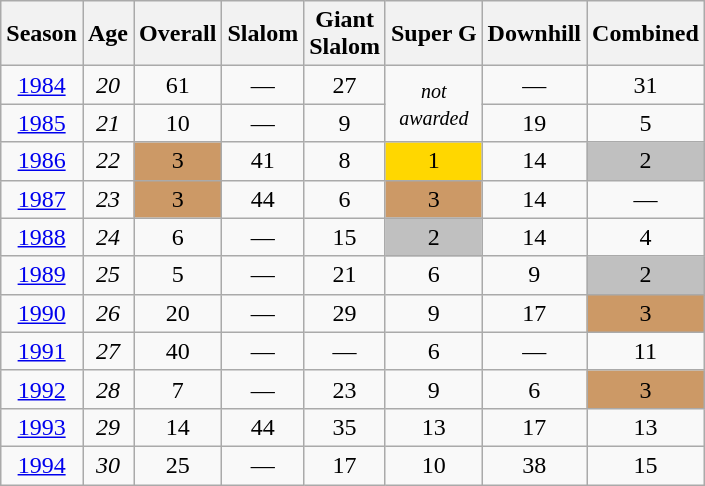<table class=wikitable style="text-align:center">
<tr>
<th>Season</th>
<th>Age</th>
<th>Overall</th>
<th>Slalom</th>
<th>Giant<br>Slalom</th>
<th>Super G</th>
<th>Downhill</th>
<th>Combined</th>
</tr>
<tr>
<td><a href='#'>1984</a></td>
<td><em>20</em></td>
<td>61</td>
<td>—</td>
<td>27</td>
<td rowspan=2><small><em>not<br>awarded</em> </small></td>
<td>—</td>
<td>31</td>
</tr>
<tr>
<td><a href='#'>1985</a></td>
<td><em>21</em></td>
<td>10</td>
<td>—</td>
<td>9</td>
<td>19</td>
<td>5</td>
</tr>
<tr>
<td><a href='#'>1986</a></td>
<td><em>22</em></td>
<td bgcolor="cc9966">3</td>
<td>41</td>
<td>8</td>
<td bgcolor="gold">1</td>
<td>14</td>
<td bgcolor="silver">2</td>
</tr>
<tr>
<td><a href='#'>1987</a></td>
<td><em>23</em></td>
<td bgcolor="cc9966">3</td>
<td>44</td>
<td>6</td>
<td bgcolor="cc9966">3</td>
<td>14</td>
<td>—</td>
</tr>
<tr>
<td><a href='#'>1988</a></td>
<td><em>24</em></td>
<td>6</td>
<td>—</td>
<td>15</td>
<td bgcolor="silver">2</td>
<td>14</td>
<td>4</td>
</tr>
<tr>
<td><a href='#'>1989</a></td>
<td><em>25</em></td>
<td>5</td>
<td>—</td>
<td>21</td>
<td>6</td>
<td>9</td>
<td bgcolor="silver">2</td>
</tr>
<tr>
<td><a href='#'>1990</a></td>
<td><em>26</em></td>
<td>20</td>
<td>—</td>
<td>29</td>
<td>9</td>
<td>17</td>
<td bgcolor="cc9966">3</td>
</tr>
<tr>
<td><a href='#'>1991</a></td>
<td><em>27</em></td>
<td>40</td>
<td>—</td>
<td>—</td>
<td>6</td>
<td>—</td>
<td>11</td>
</tr>
<tr>
<td><a href='#'>1992</a></td>
<td><em>28</em></td>
<td>7</td>
<td>—</td>
<td>23</td>
<td>9</td>
<td>6</td>
<td bgcolor="cc9966">3</td>
</tr>
<tr>
<td><a href='#'>1993</a></td>
<td><em>29</em></td>
<td>14</td>
<td>44</td>
<td>35</td>
<td>13</td>
<td>17</td>
<td>13</td>
</tr>
<tr>
<td><a href='#'>1994</a></td>
<td><em>30</em></td>
<td>25</td>
<td>—</td>
<td>17</td>
<td>10</td>
<td>38</td>
<td>15</td>
</tr>
</table>
